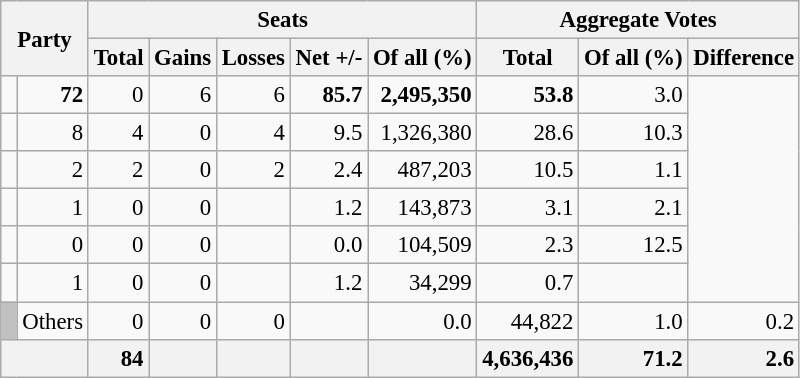<table class="wikitable sortable" style="text-align:right; font-size:95%;">
<tr>
<th colspan="2" rowspan="2">Party</th>
<th colspan="5">Seats</th>
<th colspan="3">Aggregate Votes</th>
</tr>
<tr>
<th>Total</th>
<th>Gains</th>
<th>Losses</th>
<th>Net +/-</th>
<th>Of all (%)</th>
<th>Total</th>
<th>Of all (%)</th>
<th>Difference</th>
</tr>
<tr>
<td></td>
<td><strong>72</strong></td>
<td>0</td>
<td>6</td>
<td>6</td>
<td><strong>85.7</strong></td>
<td><strong>2,495,350</strong></td>
<td><strong>53.8</strong></td>
<td>3.0</td>
</tr>
<tr>
<td></td>
<td>8</td>
<td>4</td>
<td>0</td>
<td>4</td>
<td>9.5</td>
<td>1,326,380</td>
<td>28.6</td>
<td>10.3</td>
</tr>
<tr>
<td></td>
<td>2</td>
<td>2</td>
<td>0</td>
<td>2</td>
<td>2.4</td>
<td>487,203</td>
<td>10.5</td>
<td>1.1</td>
</tr>
<tr>
<td></td>
<td>1</td>
<td>0</td>
<td>0</td>
<td></td>
<td>1.2</td>
<td>143,873</td>
<td>3.1</td>
<td>2.1</td>
</tr>
<tr>
<td></td>
<td>0</td>
<td>0</td>
<td>0</td>
<td></td>
<td>0.0</td>
<td>104,509</td>
<td>2.3</td>
<td>12.5</td>
</tr>
<tr>
<td></td>
<td>1</td>
<td>0</td>
<td>0</td>
<td></td>
<td>1.2</td>
<td>34,299</td>
<td>0.7</td>
<td></td>
</tr>
<tr>
<td style="background:silver;"> </td>
<td align=left>Others</td>
<td>0</td>
<td>0</td>
<td>0</td>
<td></td>
<td>0.0</td>
<td>44,822</td>
<td>1.0</td>
<td>0.2</td>
</tr>
<tr class="sortbottom">
<td style="background:#f2f2f2;" colspan="2"></td>
<td style="background:#f2f2f2;"><strong>84</strong></td>
<td style="background:#f2f2f2;"></td>
<td style="background:#f2f2f2;"></td>
<td style="background:#f2f2f2;"></td>
<td style="background:#f2f2f2;"></td>
<td style="background:#f2f2f2;"><strong>4,636,436</strong></td>
<td style="background:#f2f2f2;"><strong>71.2</strong></td>
<td style="background:#f2f2f2;"><strong>2.6</strong></td>
</tr>
</table>
